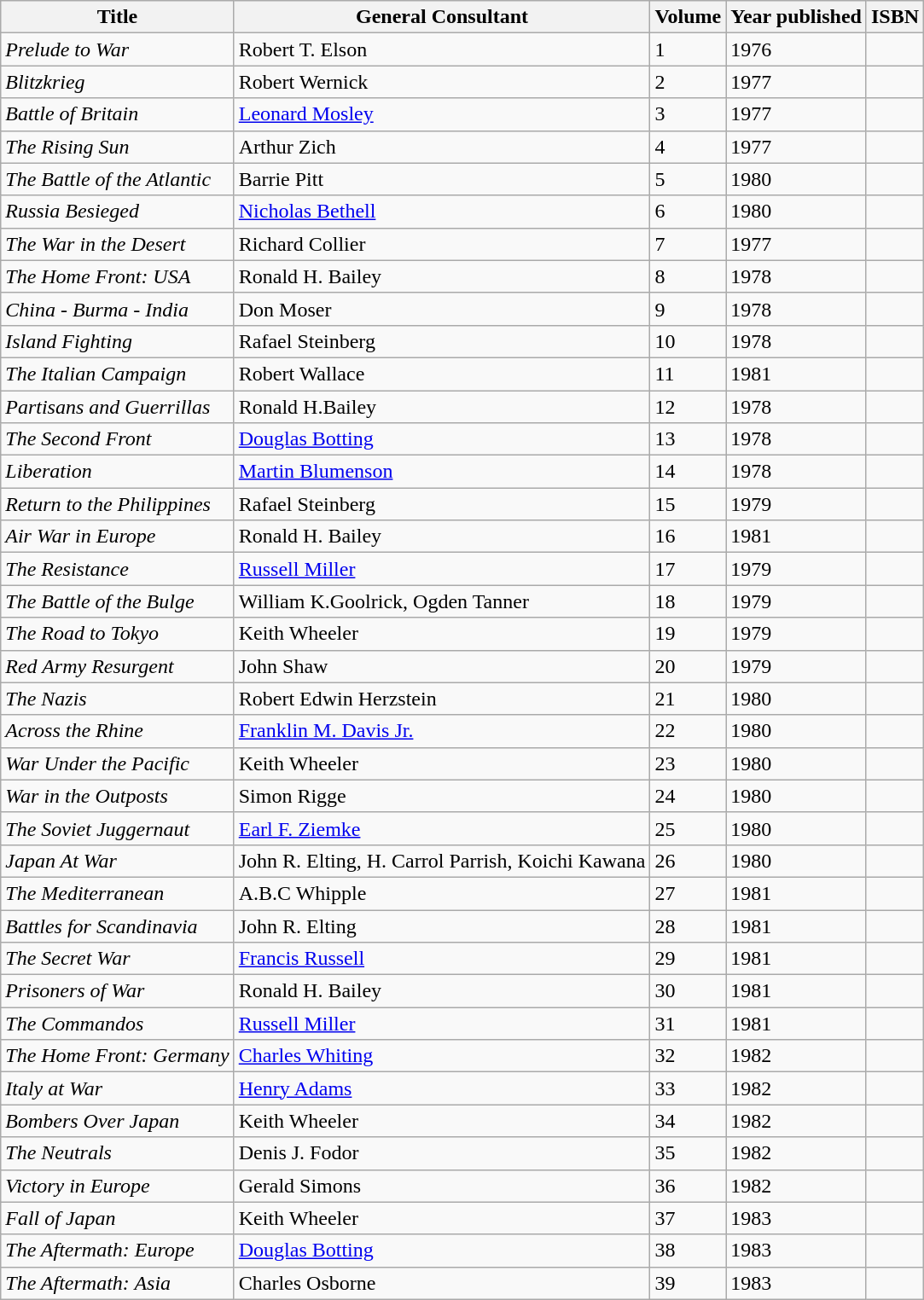<table class="wikitable sortable" border="1">
<tr>
<th>Title</th>
<th>General Consultant</th>
<th>Volume</th>
<th>Year published</th>
<th>ISBN</th>
</tr>
<tr>
<td><em>Prelude to War</em></td>
<td>Robert T. Elson</td>
<td>1</td>
<td>1976</td>
<td></td>
</tr>
<tr>
<td><em>Blitzkrieg</em></td>
<td>Robert Wernick</td>
<td>2</td>
<td>1977</td>
<td></td>
</tr>
<tr>
<td><em>Battle of Britain</em></td>
<td><a href='#'>Leonard Mosley</a></td>
<td>3</td>
<td>1977</td>
<td></td>
</tr>
<tr>
<td><em>The Rising Sun</em></td>
<td>Arthur Zich</td>
<td>4</td>
<td>1977</td>
<td></td>
</tr>
<tr>
<td><em>The Battle of the Atlantic</em></td>
<td>Barrie Pitt</td>
<td>5</td>
<td>1980</td>
<td></td>
</tr>
<tr>
<td><em>Russia Besieged</em></td>
<td><a href='#'>Nicholas Bethell</a></td>
<td>6</td>
<td>1980</td>
<td></td>
</tr>
<tr>
<td><em>The War in the Desert</em></td>
<td>Richard Collier</td>
<td>7</td>
<td>1977</td>
<td></td>
</tr>
<tr>
<td><em>The Home Front: USA</em></td>
<td>Ronald H. Bailey</td>
<td>8</td>
<td>1978</td>
<td></td>
</tr>
<tr>
<td><em>China - Burma - India</em></td>
<td>Don Moser</td>
<td>9</td>
<td>1978</td>
<td></td>
</tr>
<tr>
<td><em>Island Fighting</em></td>
<td>Rafael Steinberg</td>
<td>10</td>
<td>1978</td>
<td></td>
</tr>
<tr>
<td><em>The Italian Campaign</em></td>
<td>Robert Wallace</td>
<td>11</td>
<td>1981</td>
<td></td>
</tr>
<tr>
<td><em>Partisans and Guerrillas</em></td>
<td>Ronald H.Bailey</td>
<td>12</td>
<td>1978</td>
<td></td>
</tr>
<tr>
<td><em>The Second Front</em></td>
<td><a href='#'>Douglas Botting</a></td>
<td>13</td>
<td>1978</td>
<td></td>
</tr>
<tr>
<td><em>Liberation</em></td>
<td><a href='#'>Martin Blumenson</a></td>
<td>14</td>
<td>1978</td>
<td></td>
</tr>
<tr>
<td><em>Return to the Philippines</em></td>
<td>Rafael Steinberg</td>
<td>15</td>
<td>1979</td>
<td></td>
</tr>
<tr>
<td><em>Air War in Europe</em></td>
<td>Ronald H. Bailey</td>
<td>16</td>
<td>1981</td>
<td></td>
</tr>
<tr>
<td><em>The Resistance</em></td>
<td><a href='#'>Russell Miller</a></td>
<td>17</td>
<td>1979</td>
<td></td>
</tr>
<tr>
<td><em>The Battle of the Bulge</em></td>
<td>William K.Goolrick, Ogden Tanner</td>
<td>18</td>
<td>1979</td>
<td></td>
</tr>
<tr>
<td><em>The Road to Tokyo</em></td>
<td>Keith Wheeler</td>
<td>19</td>
<td>1979</td>
<td></td>
</tr>
<tr>
<td><em>Red Army Resurgent</em></td>
<td>John Shaw</td>
<td>20</td>
<td>1979</td>
<td></td>
</tr>
<tr>
<td><em>The Nazis</em></td>
<td>Robert Edwin Herzstein</td>
<td>21</td>
<td>1980</td>
<td></td>
</tr>
<tr>
<td><em>Across the Rhine</em></td>
<td><a href='#'>Franklin M. Davis Jr.</a></td>
<td>22</td>
<td>1980</td>
<td></td>
</tr>
<tr>
<td><em>War Under the Pacific</em></td>
<td>Keith Wheeler</td>
<td>23</td>
<td>1980</td>
<td></td>
</tr>
<tr>
<td><em>War in the Outposts</em></td>
<td>Simon Rigge</td>
<td>24</td>
<td>1980</td>
<td></td>
</tr>
<tr>
<td><em>The Soviet Juggernaut</em></td>
<td><a href='#'>Earl F. Ziemke</a></td>
<td>25</td>
<td>1980</td>
<td></td>
</tr>
<tr>
<td><em>Japan At War</em></td>
<td>John R. Elting, H. Carrol Parrish, Koichi Kawana</td>
<td>26</td>
<td>1980</td>
<td></td>
</tr>
<tr>
<td><em>The Mediterranean</em></td>
<td>A.B.C Whipple</td>
<td>27</td>
<td>1981</td>
<td></td>
</tr>
<tr>
<td><em>Battles for Scandinavia</em></td>
<td>John R. Elting</td>
<td>28</td>
<td>1981</td>
<td></td>
</tr>
<tr>
<td><em>The Secret War</em></td>
<td><a href='#'>Francis Russell</a></td>
<td>29</td>
<td>1981</td>
<td></td>
</tr>
<tr>
<td><em>Prisoners of War</em></td>
<td>Ronald H. Bailey</td>
<td>30</td>
<td>1981</td>
<td></td>
</tr>
<tr>
<td><em>The Commandos</em></td>
<td><a href='#'>Russell Miller</a></td>
<td>31</td>
<td>1981</td>
<td></td>
</tr>
<tr>
<td><em>The Home Front: Germany</em></td>
<td><a href='#'>Charles Whiting</a></td>
<td>32</td>
<td>1982</td>
<td></td>
</tr>
<tr>
<td><em>Italy at War</em></td>
<td><a href='#'>Henry Adams</a></td>
<td>33</td>
<td>1982</td>
<td></td>
</tr>
<tr>
<td><em>Bombers Over Japan</em></td>
<td>Keith Wheeler</td>
<td>34</td>
<td>1982</td>
<td></td>
</tr>
<tr>
<td><em>The Neutrals</em></td>
<td>Denis J. Fodor</td>
<td>35</td>
<td>1982</td>
<td></td>
</tr>
<tr>
<td><em>Victory in Europe</em></td>
<td>Gerald Simons</td>
<td>36</td>
<td>1982</td>
<td></td>
</tr>
<tr>
<td><em>Fall of Japan</em></td>
<td>Keith Wheeler</td>
<td>37</td>
<td>1983</td>
<td></td>
</tr>
<tr>
<td><em>The Aftermath: Europe</em></td>
<td><a href='#'>Douglas Botting</a></td>
<td>38</td>
<td>1983</td>
<td></td>
</tr>
<tr>
<td><em>The Aftermath: Asia</em></td>
<td>Charles Osborne</td>
<td>39</td>
<td>1983</td>
<td></td>
</tr>
</table>
